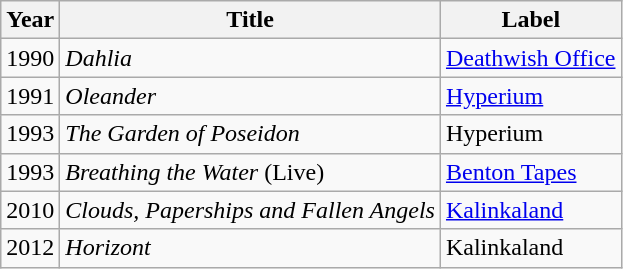<table class="wikitable">
<tr>
<th>Year</th>
<th>Title</th>
<th>Label</th>
</tr>
<tr>
<td>1990</td>
<td><em>Dahlia</em></td>
<td><a href='#'>Deathwish Office</a></td>
</tr>
<tr>
<td>1991</td>
<td><em>Oleander</em></td>
<td><a href='#'>Hyperium</a></td>
</tr>
<tr>
<td>1993</td>
<td><em>The Garden of Poseidon</em></td>
<td>Hyperium</td>
</tr>
<tr>
<td>1993</td>
<td><em>Breathing the Water</em> (Live)</td>
<td><a href='#'>Benton Tapes</a></td>
</tr>
<tr>
<td>2010</td>
<td><em>Clouds, Paperships and Fallen Angels</em></td>
<td><a href='#'>Kalinkaland</a></td>
</tr>
<tr>
<td>2012</td>
<td><em>Horizont</em></td>
<td>Kalinkaland</td>
</tr>
</table>
